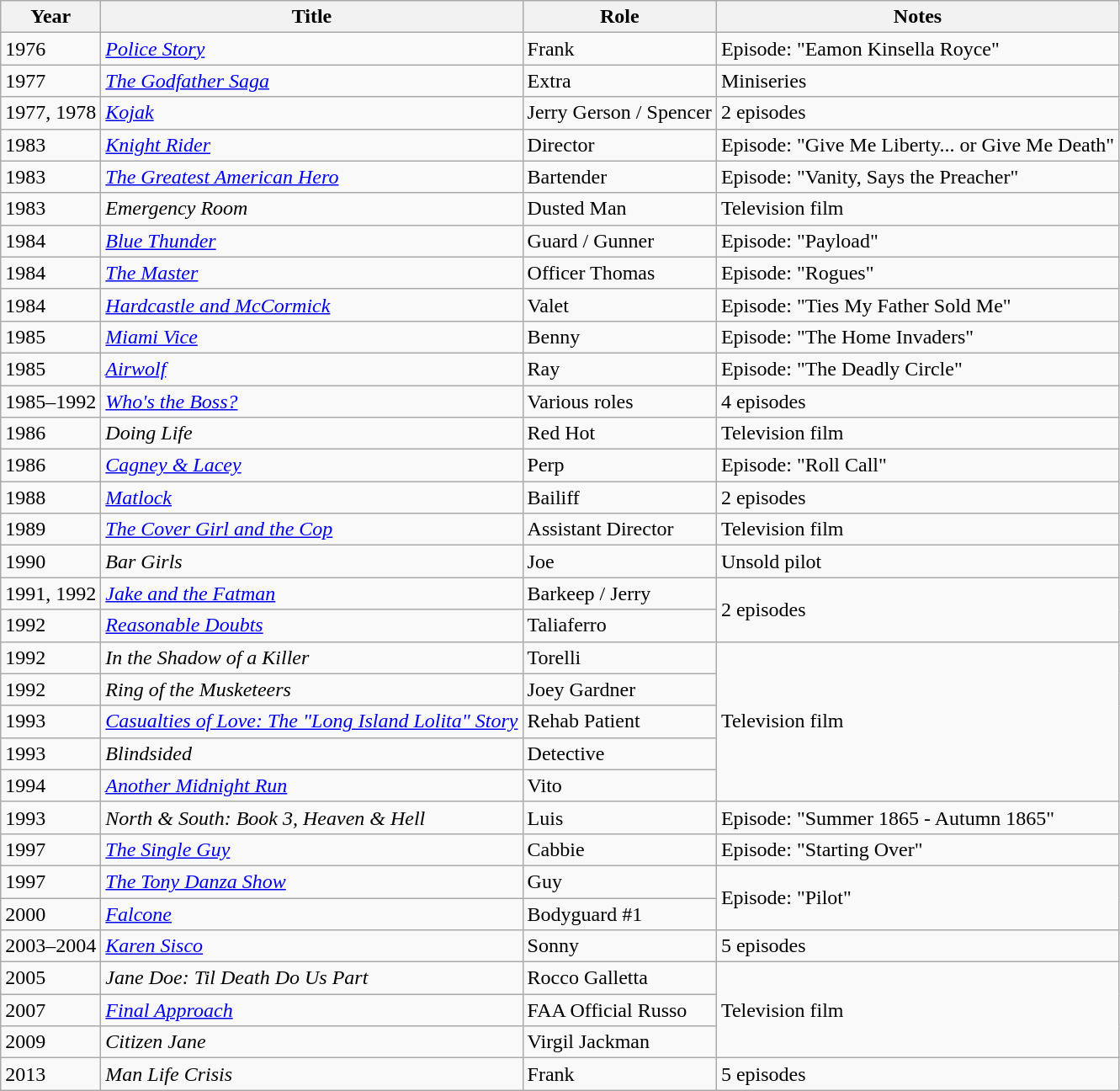<table class="wikitable sortable">
<tr>
<th>Year</th>
<th>Title</th>
<th>Role</th>
<th>Notes</th>
</tr>
<tr>
<td>1976</td>
<td><a href='#'><em>Police Story</em></a></td>
<td>Frank</td>
<td>Episode: "Eamon Kinsella Royce"</td>
</tr>
<tr>
<td>1977</td>
<td><em><a href='#'>The Godfather Saga</a></em></td>
<td>Extra</td>
<td>Miniseries</td>
</tr>
<tr>
<td>1977, 1978</td>
<td><em><a href='#'>Kojak</a></em></td>
<td>Jerry Gerson / Spencer</td>
<td>2 episodes</td>
</tr>
<tr>
<td>1983</td>
<td><a href='#'><em>Knight Rider</em></a></td>
<td>Director</td>
<td>Episode: "Give Me Liberty... or Give Me Death"</td>
</tr>
<tr>
<td>1983</td>
<td><em><a href='#'>The Greatest American Hero</a></em></td>
<td>Bartender</td>
<td>Episode: "Vanity, Says the Preacher"</td>
</tr>
<tr>
<td>1983</td>
<td><em>Emergency Room</em></td>
<td>Dusted Man</td>
<td>Television film</td>
</tr>
<tr>
<td>1984</td>
<td><a href='#'><em>Blue Thunder</em></a></td>
<td>Guard / Gunner</td>
<td>Episode: "Payload"</td>
</tr>
<tr>
<td>1984</td>
<td><a href='#'><em>The Master</em></a></td>
<td>Officer Thomas</td>
<td>Episode: "Rogues"</td>
</tr>
<tr>
<td>1984</td>
<td><em><a href='#'>Hardcastle and McCormick</a></em></td>
<td>Valet</td>
<td>Episode: "Ties My Father Sold Me"</td>
</tr>
<tr>
<td>1985</td>
<td><em><a href='#'>Miami Vice</a></em></td>
<td>Benny</td>
<td>Episode: "The Home Invaders"</td>
</tr>
<tr>
<td>1985</td>
<td><em><a href='#'>Airwolf</a></em></td>
<td>Ray</td>
<td>Episode: "The Deadly Circle"</td>
</tr>
<tr>
<td>1985–1992</td>
<td><em><a href='#'>Who's the Boss?</a></em></td>
<td>Various roles</td>
<td>4 episodes</td>
</tr>
<tr>
<td>1986</td>
<td><em>Doing Life</em></td>
<td>Red Hot</td>
<td>Television film</td>
</tr>
<tr>
<td>1986</td>
<td><em><a href='#'>Cagney & Lacey</a></em></td>
<td>Perp</td>
<td>Episode: "Roll Call"</td>
</tr>
<tr>
<td>1988</td>
<td><a href='#'><em>Matlock</em></a></td>
<td>Bailiff</td>
<td>2 episodes</td>
</tr>
<tr>
<td>1989</td>
<td><em><a href='#'>The Cover Girl and the Cop</a></em></td>
<td>Assistant Director</td>
<td>Television film</td>
</tr>
<tr>
<td>1990</td>
<td><em>Bar Girls</em></td>
<td>Joe</td>
<td>Unsold pilot</td>
</tr>
<tr>
<td>1991, 1992</td>
<td><em><a href='#'>Jake and the Fatman</a></em></td>
<td>Barkeep / Jerry</td>
<td rowspan="2">2 episodes</td>
</tr>
<tr>
<td>1992</td>
<td><em><a href='#'>Reasonable Doubts</a></em></td>
<td>Taliaferro</td>
</tr>
<tr>
<td>1992</td>
<td><em>In the Shadow of a Killer</em></td>
<td>Torelli</td>
<td rowspan="5">Television film</td>
</tr>
<tr>
<td>1992</td>
<td><em>Ring of the Musketeers</em></td>
<td>Joey Gardner</td>
</tr>
<tr>
<td>1993</td>
<td><em><a href='#'>Casualties of Love: The "Long Island Lolita" Story</a></em></td>
<td>Rehab Patient</td>
</tr>
<tr>
<td>1993</td>
<td><em>Blindsided</em></td>
<td>Detective</td>
</tr>
<tr>
<td>1994</td>
<td><em><a href='#'>Another Midnight Run</a></em></td>
<td>Vito</td>
</tr>
<tr>
<td>1993</td>
<td><em>North & South: Book 3, Heaven & Hell</em></td>
<td>Luis</td>
<td>Episode: "Summer 1865 - Autumn 1865"</td>
</tr>
<tr>
<td>1997</td>
<td><em><a href='#'>The Single Guy</a></em></td>
<td>Cabbie</td>
<td>Episode: "Starting Over"</td>
</tr>
<tr>
<td>1997</td>
<td><a href='#'><em>The Tony Danza Show</em></a></td>
<td>Guy</td>
<td rowspan="2">Episode: "Pilot"</td>
</tr>
<tr>
<td>2000</td>
<td><a href='#'><em>Falcone</em></a></td>
<td>Bodyguard #1</td>
</tr>
<tr>
<td>2003–2004</td>
<td><em><a href='#'>Karen Sisco</a></em></td>
<td>Sonny</td>
<td>5 episodes</td>
</tr>
<tr>
<td>2005</td>
<td><em>Jane Doe: Til Death Do Us Part</em></td>
<td>Rocco Galletta</td>
<td rowspan="3">Television film</td>
</tr>
<tr>
<td>2007</td>
<td><a href='#'><em>Final Approach</em></a></td>
<td>FAA Official Russo</td>
</tr>
<tr>
<td>2009</td>
<td><em>Citizen Jane</em></td>
<td>Virgil Jackman</td>
</tr>
<tr>
<td>2013</td>
<td><em>Man Life Crisis</em></td>
<td>Frank</td>
<td>5 episodes</td>
</tr>
</table>
